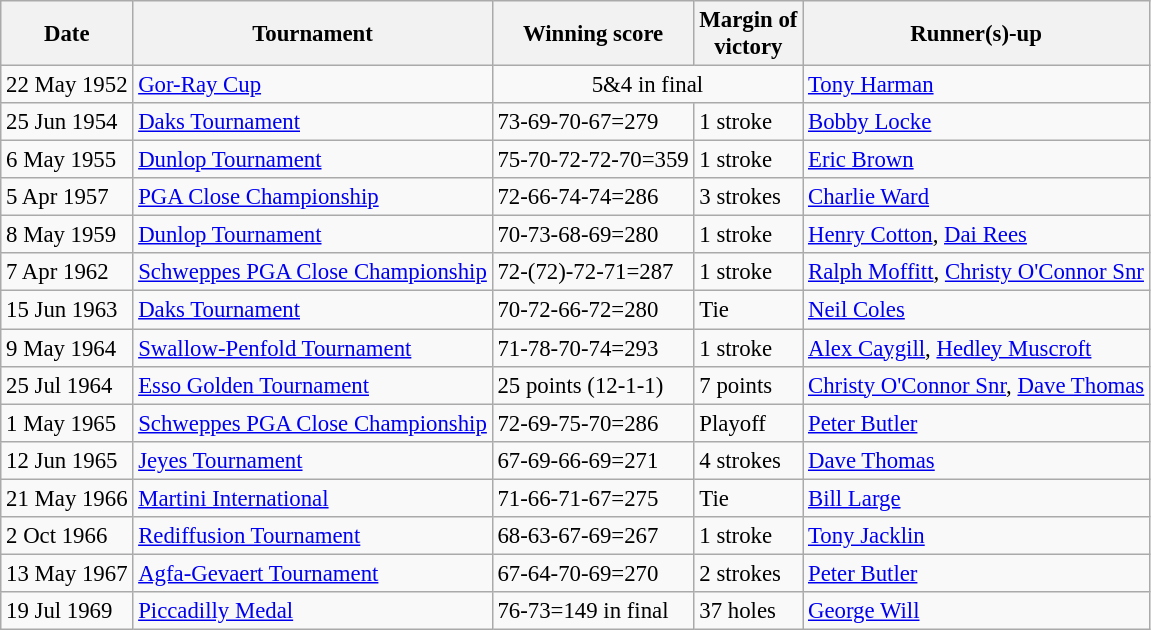<table class="wikitable" style="font-size:95%;">
<tr>
<th>Date</th>
<th>Tournament</th>
<th>Winning score</th>
<th>Margin of<br>victory</th>
<th>Runner(s)-up</th>
</tr>
<tr>
<td>22 May 1952</td>
<td><a href='#'>Gor-Ray Cup</a></td>
<td align=center colspan=2>5&4 in final</td>
<td> <a href='#'>Tony Harman</a></td>
</tr>
<tr>
<td>25 Jun 1954</td>
<td><a href='#'>Daks Tournament</a></td>
<td>73-69-70-67=279</td>
<td>1 stroke</td>
<td> <a href='#'>Bobby Locke</a></td>
</tr>
<tr>
<td>6 May 1955</td>
<td><a href='#'>Dunlop Tournament</a></td>
<td>75-70-72-72-70=359</td>
<td>1 stroke</td>
<td> <a href='#'>Eric Brown</a></td>
</tr>
<tr>
<td>5 Apr 1957</td>
<td><a href='#'>PGA Close Championship</a></td>
<td>72-66-74-74=286</td>
<td>3 strokes</td>
<td> <a href='#'>Charlie Ward</a></td>
</tr>
<tr>
<td>8 May 1959</td>
<td><a href='#'>Dunlop Tournament</a></td>
<td>70-73-68-69=280</td>
<td>1 stroke</td>
<td> <a href='#'>Henry Cotton</a>,  <a href='#'>Dai Rees</a></td>
</tr>
<tr>
<td>7 Apr 1962</td>
<td><a href='#'>Schweppes PGA Close Championship</a></td>
<td>72-(72)-72-71=287</td>
<td>1 stroke</td>
<td> <a href='#'>Ralph Moffitt</a>,  <a href='#'>Christy O'Connor Snr</a></td>
</tr>
<tr>
<td>15 Jun 1963</td>
<td><a href='#'>Daks Tournament</a></td>
<td>70-72-66-72=280</td>
<td>Tie</td>
<td> <a href='#'>Neil Coles</a></td>
</tr>
<tr>
<td>9 May 1964</td>
<td><a href='#'>Swallow-Penfold Tournament</a></td>
<td>71-78-70-74=293</td>
<td>1 stroke</td>
<td> <a href='#'>Alex Caygill</a>,  <a href='#'>Hedley Muscroft</a></td>
</tr>
<tr>
<td>25 Jul 1964</td>
<td><a href='#'>Esso Golden Tournament</a></td>
<td>25 points (12-1-1)</td>
<td>7 points</td>
<td> <a href='#'>Christy O'Connor Snr</a>,  <a href='#'>Dave Thomas</a></td>
</tr>
<tr>
<td>1 May 1965</td>
<td><a href='#'>Schweppes PGA Close Championship</a></td>
<td>72-69-75-70=286</td>
<td>Playoff</td>
<td> <a href='#'>Peter Butler</a></td>
</tr>
<tr>
<td>12 Jun 1965</td>
<td><a href='#'>Jeyes Tournament</a></td>
<td>67-69-66-69=271</td>
<td>4 strokes</td>
<td> <a href='#'>Dave Thomas</a></td>
</tr>
<tr>
<td>21 May 1966</td>
<td><a href='#'>Martini International</a></td>
<td>71-66-71-67=275</td>
<td>Tie</td>
<td> <a href='#'>Bill Large</a></td>
</tr>
<tr>
<td>2 Oct 1966</td>
<td><a href='#'>Rediffusion Tournament</a></td>
<td>68-63-67-69=267</td>
<td>1 stroke</td>
<td> <a href='#'>Tony Jacklin</a></td>
</tr>
<tr>
<td>13 May 1967</td>
<td><a href='#'>Agfa-Gevaert Tournament</a></td>
<td>67-64-70-69=270</td>
<td>2 strokes</td>
<td> <a href='#'>Peter Butler</a></td>
</tr>
<tr>
<td>19 Jul 1969</td>
<td><a href='#'>Piccadilly Medal</a></td>
<td>76-73=149 in final</td>
<td>37 holes</td>
<td> <a href='#'>George Will</a></td>
</tr>
</table>
